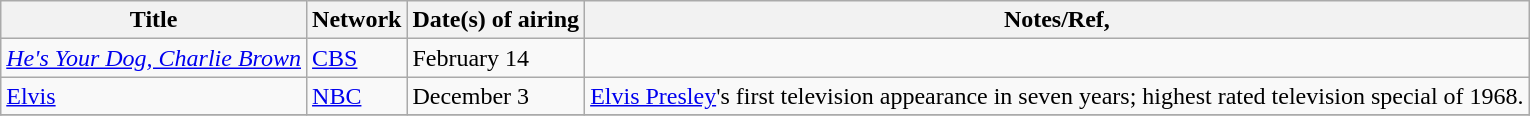<table class=wikitable>
<tr>
<th>Title</th>
<th>Network</th>
<th>Date(s) of airing</th>
<th>Notes/Ref,</th>
</tr>
<tr>
<td><em><a href='#'>He's Your Dog, Charlie Brown</a></em></td>
<td><a href='#'>CBS</a></td>
<td>February 14</td>
<td></td>
</tr>
<tr>
<td><a href='#'>Elvis</a></td>
<td><a href='#'>NBC</a></td>
<td>December 3</td>
<td><a href='#'>Elvis Presley</a>'s first television appearance in seven years; highest rated television special of 1968.</td>
</tr>
<tr>
</tr>
</table>
